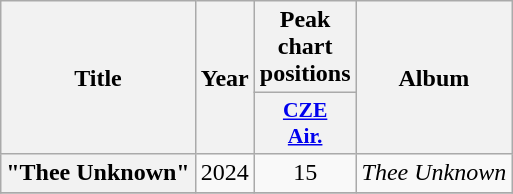<table class="wikitable plainrowheaders" style="text-align:center;">
<tr>
<th rowspan="2" scope="col">Title</th>
<th rowspan="2" scope="col">Year</th>
<th>Peak chart positions</th>
<th rowspan="2" scope="col">Album</th>
</tr>
<tr>
<th scope="col" style="width:3em;font-size:90%;"><a href='#'>CZE<br>Air.</a><br></th>
</tr>
<tr>
<th scope="row">"Thee Unknown"</th>
<td>2024</td>
<td>15</td>
<td><em>Thee Unknown</em></td>
</tr>
<tr>
</tr>
</table>
